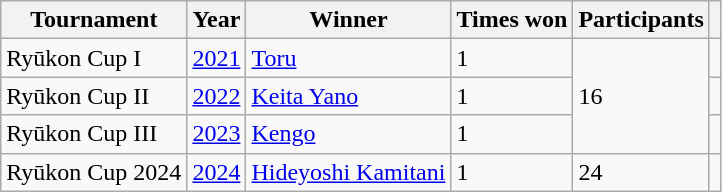<table class="wikitable sortable">
<tr>
<th>Tournament</th>
<th>Year</th>
<th>Winner</th>
<th>Times won</th>
<th>Participants</th>
<th></th>
</tr>
<tr>
<td>Ryūkon Cup I</td>
<td><a href='#'>2021</a></td>
<td><a href='#'>Toru</a></td>
<td>1</td>
<td rowspan=3>16</td>
<td></td>
</tr>
<tr>
<td>Ryūkon Cup II</td>
<td><a href='#'>2022</a></td>
<td><a href='#'>Keita Yano</a></td>
<td>1</td>
<td></td>
</tr>
<tr>
<td>Ryūkon Cup III</td>
<td><a href='#'>2023</a></td>
<td><a href='#'>Kengo</a></td>
<td>1</td>
<td></td>
</tr>
<tr>
<td>Ryūkon Cup 2024</td>
<td><a href='#'>2024</a></td>
<td><a href='#'>Hideyoshi Kamitani</a></td>
<td>1</td>
<td>24</td>
<td></td>
</tr>
</table>
